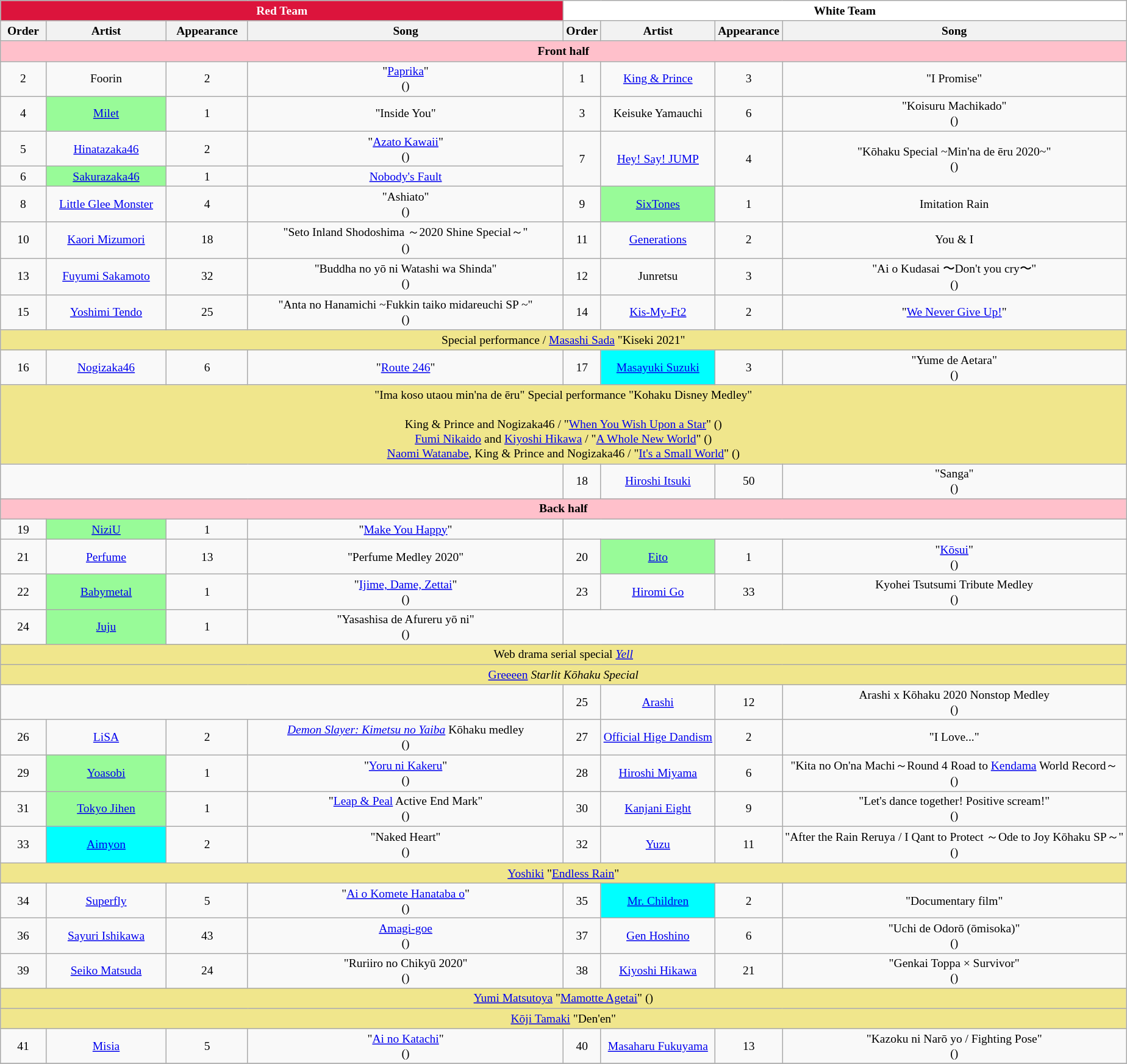<table class="wikitable" style="font-size:small; text-align:center">
<tr>
<th colspan="4" style="background:Crimson; color:White; width:50%">Red Team</th>
<th colspan="4" style="background:White; width:50%">White Team</th>
</tr>
<tr>
<th>Order</th>
<th>Artist</th>
<th>Appearance</th>
<th>Song</th>
<th>Order</th>
<th>Artist</th>
<th>Appearance</th>
<th>Song</th>
</tr>
<tr>
<th colspan="8" style="background:Pink">Front half</th>
</tr>
<tr>
<td>2</td>
<td>Foorin</td>
<td>2</td>
<td>"<a href='#'>Paprika</a>"<br>()</td>
<td>1</td>
<td><a href='#'>King & Prince</a></td>
<td>3</td>
<td>"I Promise"</td>
</tr>
<tr>
<td>4</td>
<td style="background:PaleGreen"><a href='#'>Milet</a></td>
<td>1</td>
<td>"Inside You"</td>
<td>3</td>
<td>Keisuke Yamauchi</td>
<td>6</td>
<td>"Koisuru Machikado"<br>()</td>
</tr>
<tr>
<td>5</td>
<td><a href='#'>Hinatazaka46</a></td>
<td>2</td>
<td>"<a href='#'>Azato Kawaii</a>"<br> ()</td>
<td rowspan="2">7</td>
<td rowspan="2"><a href='#'>Hey! Say! JUMP</a></td>
<td rowspan="2">4</td>
<td rowspan="2">"Kōhaku Special ~Min'na de ēru 2020~" <br>()</td>
</tr>
<tr>
<td>6</td>
<td style="background:PaleGreen"><a href='#'>Sakurazaka46</a></td>
<td>1</td>
<td><a href='#'>Nobody's Fault</a></td>
</tr>
<tr>
<td>8</td>
<td><a href='#'>Little Glee Monster</a></td>
<td>4</td>
<td>"Ashiato"<br> ()</td>
<td>9</td>
<td style="background:PaleGreen"><a href='#'>SixTones</a></td>
<td>1</td>
<td>Imitation Rain</td>
</tr>
<tr>
<td>10</td>
<td><a href='#'>Kaori Mizumori</a></td>
<td>18</td>
<td>"Seto Inland Shodoshima ～2020 Shine Special～"<br>()</td>
<td>11</td>
<td><a href='#'>Generations</a></td>
<td>2</td>
<td>You & I</td>
</tr>
<tr>
<td>13</td>
<td><a href='#'>Fuyumi Sakamoto</a></td>
<td>32</td>
<td>"Buddha no yō ni Watashi wa Shinda"<br>()</td>
<td>12</td>
<td>Junretsu</td>
<td>3</td>
<td>"Ai o Kudasai 〜Don't you cry〜"<br>()</td>
</tr>
<tr>
<td>15</td>
<td><a href='#'>Yoshimi Tendo</a></td>
<td>25</td>
<td>"Anta no Hanamichi ~Fukkin taiko midareuchi SP ~"<br>()</td>
<td>14</td>
<td><a href='#'>Kis-My-Ft2</a></td>
<td>2</td>
<td>"<a href='#'>We Never Give Up!</a>"</td>
</tr>
<tr>
<td colspan="8" style="background:Khaki">Special performance / <a href='#'>Masashi Sada</a> "Kiseki 2021"</td>
</tr>
<tr>
<td>16</td>
<td><a href='#'>Nogizaka46</a></td>
<td>6</td>
<td>"<a href='#'>Route 246</a>"</td>
<td>17</td>
<td style="background:aqua"><a href='#'>Masayuki Suzuki</a></td>
<td>3</td>
<td>"Yume de Aetara"<br>()</td>
</tr>
<tr>
<td colspan="8" style="background:Khaki">"Ima koso utaou min'na de ēru" Special performance "Kohaku Disney Medley"<br><br>King & Prince and Nogizaka46 / "<a href='#'>When You Wish Upon a Star</a>" ()<br>
<a href='#'>Fumi Nikaido</a> and <a href='#'>Kiyoshi Hikawa</a> / "<a href='#'>A Whole New World</a>" ()<br>
<a href='#'>Naomi Watanabe</a>, King & Prince and Nogizaka46 / "<a href='#'>It's a Small World</a>" ()</td>
</tr>
<tr>
<td colspan="4"></td>
<td>18</td>
<td><a href='#'>Hiroshi Itsuki</a></td>
<td>50</td>
<td>"Sanga"<br>()</td>
</tr>
<tr>
<th colspan="8" style="background:Pink">Back half</th>
</tr>
<tr>
<td>19</td>
<td style="background:PaleGreen"><a href='#'>NiziU</a></td>
<td>1</td>
<td>"<a href='#'>Make You Happy</a>"</td>
<td colspan="4"></td>
</tr>
<tr>
<td>21</td>
<td><a href='#'>Perfume</a></td>
<td>13</td>
<td>"Perfume Medley 2020"</td>
<td>20</td>
<td style="background:PaleGreen"><a href='#'>Eito</a></td>
<td>1</td>
<td>"<a href='#'>Kōsui</a>"<br>()</td>
</tr>
<tr>
<td>22</td>
<td style="background:PaleGreen"><a href='#'>Babymetal</a></td>
<td>1</td>
<td>"<a href='#'>Ijime, Dame, Zettai</a>"<br>()</td>
<td>23</td>
<td><a href='#'>Hiromi Go</a></td>
<td>33</td>
<td>Kyohei Tsutsumi Tribute Medley<br>()</td>
</tr>
<tr>
<td>24</td>
<td style="background:PaleGreen"><a href='#'>Juju</a></td>
<td>1</td>
<td>"Yasashisa de Afureru yō ni"<br>()</td>
<td colspan="4"></td>
</tr>
<tr>
<td colspan="8" style="background:Khaki">Web drama serial special <em><a href='#'>Yell</a></em></td>
</tr>
<tr>
<td colspan="8" style="background:Khaki"><a href='#'>Greeeen</a> <em>Starlit Kōhaku Special</em> </td>
</tr>
<tr>
<td colspan="4"></td>
<td>25</td>
<td><a href='#'>Arashi</a></td>
<td>12</td>
<td>Arashi x Kōhaku 2020 Nonstop Medley<br>()</td>
</tr>
<tr>
<td>26</td>
<td><a href='#'>LiSA</a></td>
<td>2</td>
<td><em><a href='#'>Demon Slayer: Kimetsu no Yaiba</a></em> Kōhaku medley <br>()</td>
<td>27</td>
<td><a href='#'>Official Hige Dandism</a></td>
<td>2</td>
<td>"I Love..."</td>
</tr>
<tr>
<td>29</td>
<td style="background:PaleGreen"><a href='#'>Yoasobi</a></td>
<td>1</td>
<td>"<a href='#'>Yoru ni Kakeru</a>"<br>()</td>
<td>28</td>
<td><a href='#'>Hiroshi Miyama</a></td>
<td>6</td>
<td>"Kita no On'na Machi～Round 4 Road to <a href='#'>Kendama</a> World Record～<br>()</td>
</tr>
<tr>
<td>31</td>
<td style="background:PaleGreen"><a href='#'>Tokyo Jihen</a></td>
<td>1</td>
<td>"<a href='#'>Leap & Peal</a> Active End Mark"<br>()</td>
<td>30</td>
<td><a href='#'>Kanjani Eight</a></td>
<td>9</td>
<td>"Let's dance together! Positive scream!"<br>()</td>
</tr>
<tr>
<td>33</td>
<td style="background:aqua"><a href='#'>Aimyon</a></td>
<td>2</td>
<td>"Naked Heart"<br>()</td>
<td>32</td>
<td><a href='#'>Yuzu</a></td>
<td>11</td>
<td>"After the Rain Reruya / I Qant to Protect ～Ode to Joy Kōhaku SP～"<br>()</td>
</tr>
<tr>
<td colspan="8" style="background:Khaki"><a href='#'>Yoshiki</a> "<a href='#'>Endless Rain</a>"</td>
</tr>
<tr>
<td>34</td>
<td><a href='#'>Superfly</a></td>
<td>5</td>
<td>"<a href='#'>Ai o Komete Hanataba o</a>"<br>()</td>
<td>35</td>
<td style="background:aqua"><a href='#'>Mr. Children</a></td>
<td>2</td>
<td>"Documentary film"</td>
</tr>
<tr>
<td>36</td>
<td><a href='#'>Sayuri Ishikawa</a></td>
<td>43</td>
<td><a href='#'>Amagi-goe</a><br>()</td>
<td>37</td>
<td><a href='#'>Gen Hoshino</a></td>
<td>6</td>
<td>"Uchi de Odorō (ōmisoka)"<br>()</td>
</tr>
<tr>
<td>39</td>
<td><a href='#'>Seiko Matsuda</a></td>
<td>24</td>
<td>"Ruriiro no Chikyū 2020"<br>()</td>
<td>38</td>
<td><a href='#'>Kiyoshi Hikawa</a></td>
<td>21</td>
<td>"Genkai Toppa × Survivor"<br>()</td>
</tr>
<tr>
<td colspan="8" style="background:Khaki"><a href='#'>Yumi Matsutoya</a> "<a href='#'>Mamotte Agetai</a>" ()</td>
</tr>
<tr>
<td colspan="8" style="background:Khaki"><a href='#'>Kōji Tamaki</a> "Den'en"</td>
</tr>
<tr>
<td>41</td>
<td><a href='#'>Misia</a></td>
<td>5</td>
<td>"<a href='#'>Ai no Katachi</a>"<br>()</td>
<td>40</td>
<td><a href='#'>Masaharu Fukuyama</a></td>
<td>13</td>
<td>"Kazoku ni Narō yo / Fighting Pose"<br>()</td>
</tr>
<tr>
</tr>
</table>
